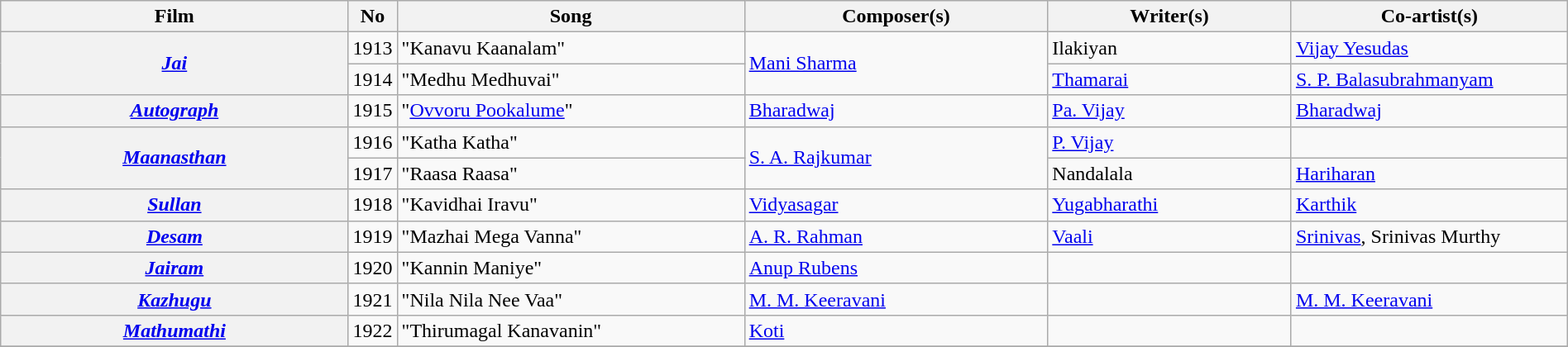<table class="wikitable plainrowheaders" width="100%" textcolor:#000;">
<tr>
<th scope="col" width=23%><strong>Film</strong></th>
<th><strong>No</strong></th>
<th scope="col" width=23%><strong>Song</strong></th>
<th scope="col" width=20%><strong>Composer(s)</strong></th>
<th scope="col" width=16%><strong>Writer(s)</strong></th>
<th scope="col" width=18%><strong>Co-artist(s)</strong></th>
</tr>
<tr>
<th rowspan="2"><em><a href='#'>Jai</a></em></th>
<td>1913</td>
<td>"Kanavu Kaanalam"</td>
<td rowspan="2"><a href='#'>Mani Sharma</a></td>
<td>Ilakiyan</td>
<td><a href='#'>Vijay Yesudas</a></td>
</tr>
<tr>
<td>1914</td>
<td>"Medhu Medhuvai"</td>
<td><a href='#'>Thamarai</a></td>
<td><a href='#'>S. P. Balasubrahmanyam</a></td>
</tr>
<tr>
<th><em><a href='#'>Autograph</a></em></th>
<td>1915</td>
<td>"<a href='#'>Ovvoru Pookalume</a>"</td>
<td><a href='#'>Bharadwaj</a></td>
<td><a href='#'>Pa. Vijay</a></td>
<td><a href='#'>Bharadwaj</a></td>
</tr>
<tr>
<th rowspan="2"><em><a href='#'>Maanasthan</a></em></th>
<td>1916</td>
<td>"Katha Katha"</td>
<td rowspan="2"><a href='#'>S. A. Rajkumar</a></td>
<td><a href='#'>P. Vijay</a></td>
<td></td>
</tr>
<tr>
<td>1917</td>
<td>"Raasa Raasa"</td>
<td>Nandalala</td>
<td><a href='#'>Hariharan</a></td>
</tr>
<tr>
<th><em><a href='#'>Sullan</a></em></th>
<td>1918</td>
<td>"Kavidhai Iravu"</td>
<td><a href='#'>Vidyasagar</a></td>
<td><a href='#'>Yugabharathi</a></td>
<td><a href='#'>Karthik</a></td>
</tr>
<tr>
<th><a href='#'><em>Desam</em></a></th>
<td>1919</td>
<td>"Mazhai Mega Vanna"</td>
<td><a href='#'>A. R. Rahman</a></td>
<td><a href='#'>Vaali</a></td>
<td><a href='#'>Srinivas</a>, Srinivas Murthy</td>
</tr>
<tr>
<th><em><a href='#'>Jairam</a></em></th>
<td>1920</td>
<td>"Kannin Maniye"</td>
<td><a href='#'>Anup Rubens</a></td>
<td></td>
<td></td>
</tr>
<tr>
<th><a href='#'><em>Kazhugu</em></a></th>
<td>1921</td>
<td>"Nila Nila Nee Vaa"</td>
<td><a href='#'>M. M. Keeravani</a></td>
<td></td>
<td><a href='#'>M. M. Keeravani</a></td>
</tr>
<tr>
<th><em><a href='#'>Mathumathi</a></em></th>
<td>1922</td>
<td>"Thirumagal Kanavanin"</td>
<td><a href='#'>Koti</a></td>
<td></td>
<td></td>
</tr>
<tr>
</tr>
</table>
